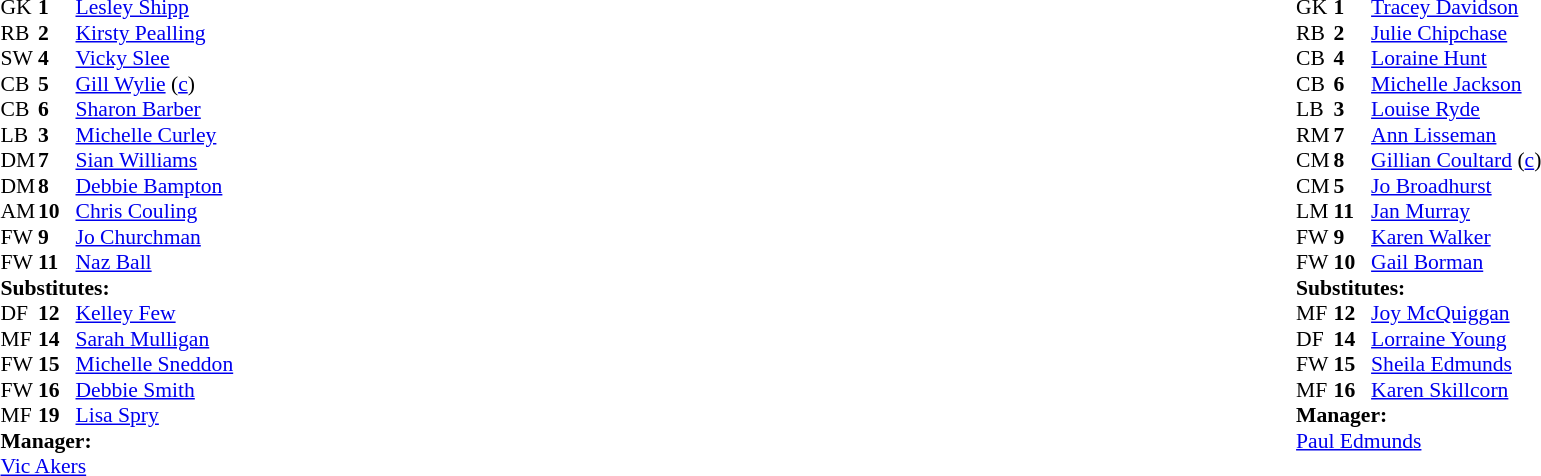<table style="width:100%">
<tr>
<td style="vertical-align:top;width:50%"><br><table style="font-size:90%" cellspacing="0" cellpadding="0">
<tr>
<th width="25"></th>
<th width="25"></th>
</tr>
<tr>
<td>GK</td>
<td><strong>1</strong></td>
<td> <a href='#'>Lesley Shipp</a></td>
</tr>
<tr>
<td>RB</td>
<td><strong>2</strong></td>
<td> <a href='#'>Kirsty Pealling</a></td>
</tr>
<tr>
<td>SW</td>
<td><strong>4</strong></td>
<td> <a href='#'>Vicky Slee</a></td>
<td></td>
<td></td>
</tr>
<tr>
<td>CB</td>
<td><strong>5</strong></td>
<td> <a href='#'>Gill Wylie</a> (<a href='#'>c</a>)</td>
</tr>
<tr>
<td>CB</td>
<td><strong>6</strong></td>
<td> <a href='#'>Sharon Barber</a></td>
</tr>
<tr>
<td>LB</td>
<td><strong>3</strong></td>
<td> <a href='#'>Michelle Curley</a></td>
<td></td>
<td></td>
</tr>
<tr>
<td>DM</td>
<td><strong>7</strong></td>
<td> <a href='#'>Sian Williams</a></td>
</tr>
<tr>
<td>DM</td>
<td><strong>8</strong></td>
<td> <a href='#'>Debbie Bampton</a></td>
</tr>
<tr>
<td>AM</td>
<td><strong>10</strong></td>
<td> <a href='#'>Chris Couling</a></td>
</tr>
<tr>
<td>FW</td>
<td><strong>9</strong></td>
<td> <a href='#'>Jo Churchman</a></td>
</tr>
<tr>
<td>FW</td>
<td><strong>11</strong></td>
<td> <a href='#'>Naz Ball</a></td>
</tr>
<tr>
<td colspan=4><strong>Substitutes:</strong></td>
</tr>
<tr>
<td>DF</td>
<td><strong>12</strong></td>
<td> <a href='#'>Kelley Few</a></td>
<td></td>
<td></td>
</tr>
<tr>
<td>MF</td>
<td><strong>14</strong></td>
<td> <a href='#'>Sarah Mulligan</a></td>
</tr>
<tr>
<td>FW</td>
<td><strong>15</strong></td>
<td> <a href='#'>Michelle Sneddon</a></td>
</tr>
<tr>
<td>FW</td>
<td><strong>16</strong></td>
<td> <a href='#'>Debbie Smith</a></td>
</tr>
<tr>
<td>MF</td>
<td><strong>19</strong></td>
<td> <a href='#'>Lisa Spry</a></td>
<td></td>
<td></td>
</tr>
<tr>
<td colspan=4><strong>Manager:</strong></td>
</tr>
<tr>
<td colspan="4"> <a href='#'>Vic Akers</a></td>
</tr>
</table>
</td>
<td valign="top"></td>
<td valign="top" width="50%"><br><table cellspacing="0" cellpadding="0" style="font-size:90%;margin:auto">
<tr>
<th width="25"></th>
<th width="25"></th>
</tr>
<tr>
<td>GK</td>
<td><strong>1</strong></td>
<td> <a href='#'>Tracey Davidson</a></td>
</tr>
<tr>
<td>RB</td>
<td><strong>2</strong></td>
<td> <a href='#'>Julie Chipchase</a></td>
</tr>
<tr>
<td>CB</td>
<td><strong>4</strong></td>
<td> <a href='#'>Loraine Hunt</a></td>
<td></td>
<td></td>
</tr>
<tr>
<td>CB</td>
<td><strong>6</strong></td>
<td> <a href='#'>Michelle Jackson</a></td>
</tr>
<tr>
<td>LB</td>
<td><strong>3</strong></td>
<td> <a href='#'>Louise Ryde</a></td>
</tr>
<tr>
<td>RM</td>
<td><strong>7</strong></td>
<td> <a href='#'>Ann Lisseman</a></td>
</tr>
<tr>
<td>CM</td>
<td><strong>8</strong></td>
<td> <a href='#'>Gillian Coultard</a> (<a href='#'>c</a>)</td>
<td></td>
<td></td>
</tr>
<tr>
<td>CM</td>
<td><strong>5</strong></td>
<td> <a href='#'>Jo Broadhurst</a></td>
</tr>
<tr>
<td>LM</td>
<td><strong>11</strong></td>
<td> <a href='#'>Jan Murray</a></td>
</tr>
<tr>
<td>FW</td>
<td><strong>9</strong></td>
<td> <a href='#'>Karen Walker</a></td>
</tr>
<tr>
<td>FW</td>
<td><strong>10</strong></td>
<td> <a href='#'>Gail Borman</a></td>
</tr>
<tr>
<td colspan=4><strong>Substitutes:</strong></td>
</tr>
<tr>
<td>MF</td>
<td><strong>12</strong></td>
<td> <a href='#'>Joy McQuiggan</a></td>
<td></td>
<td></td>
</tr>
<tr>
<td>DF</td>
<td><strong>14</strong></td>
<td> <a href='#'>Lorraine Young</a></td>
</tr>
<tr>
<td>FW</td>
<td><strong>15</strong></td>
<td> <a href='#'>Sheila Edmunds</a></td>
<td></td>
<td></td>
</tr>
<tr>
<td>MF</td>
<td><strong>16</strong></td>
<td> <a href='#'>Karen Skillcorn</a></td>
</tr>
<tr>
<td colspan=4><strong>Manager:</strong></td>
</tr>
<tr>
<td colspan="4"> <a href='#'>Paul Edmunds</a></td>
</tr>
</table>
</td>
</tr>
</table>
